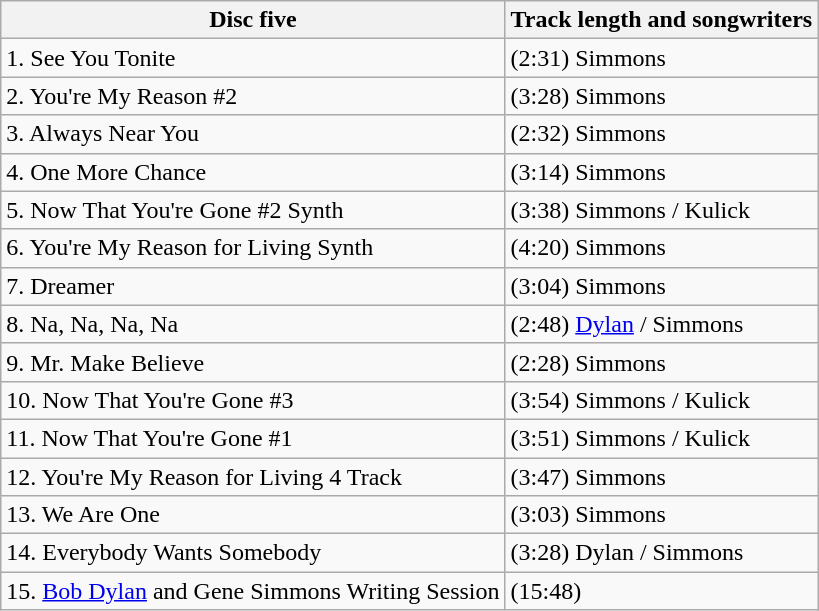<table class="wikitable">
<tr>
<th>Disc five</th>
<th>Track length and songwriters</th>
</tr>
<tr>
<td>1. See You Tonite</td>
<td>(2:31) Simmons</td>
</tr>
<tr>
<td>2. You're My Reason #2</td>
<td>(3:28) Simmons</td>
</tr>
<tr>
<td>3. Always Near You</td>
<td>(2:32) Simmons</td>
</tr>
<tr>
<td>4. One More Chance</td>
<td>(3:14) Simmons</td>
</tr>
<tr>
<td>5. Now That You're Gone #2 Synth</td>
<td>(3:38) Simmons / Kulick</td>
</tr>
<tr>
<td>6. You're My Reason for Living Synth</td>
<td>(4:20) Simmons</td>
</tr>
<tr>
<td>7. Dreamer</td>
<td>(3:04) Simmons</td>
</tr>
<tr>
<td>8. Na, Na, Na, Na</td>
<td>(2:48) <a href='#'>Dylan</a> / Simmons</td>
</tr>
<tr>
<td>9. Mr. Make Believe</td>
<td>(2:28) Simmons</td>
</tr>
<tr>
<td>10. Now That You're Gone #3</td>
<td>(3:54) Simmons / Kulick</td>
</tr>
<tr>
<td>11. Now That You're Gone #1</td>
<td>(3:51) Simmons / Kulick</td>
</tr>
<tr>
<td>12. You're My Reason for Living 4 Track</td>
<td>(3:47) Simmons</td>
</tr>
<tr>
<td>13. We Are One</td>
<td>(3:03) Simmons</td>
</tr>
<tr>
<td>14. Everybody Wants Somebody</td>
<td>(3:28) Dylan / Simmons</td>
</tr>
<tr>
<td>15. <a href='#'>Bob Dylan</a> and Gene Simmons Writing Session</td>
<td>(15:48)</td>
</tr>
</table>
